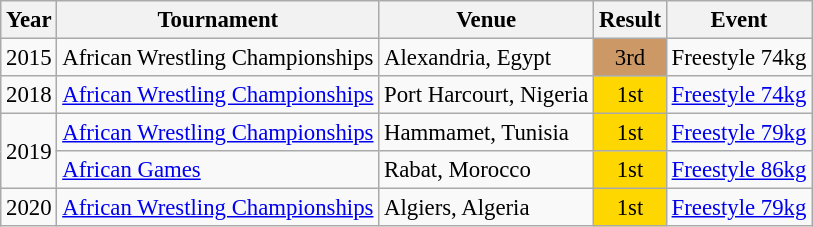<table class="wikitable" style="font-size:95%;">
<tr>
<th>Year</th>
<th>Tournament</th>
<th>Venue</th>
<th>Result</th>
<th>Event</th>
</tr>
<tr>
<td>2015</td>
<td>African Wrestling Championships</td>
<td>Alexandria, Egypt</td>
<td align="center" bgcolor="cc9966">3rd</td>
<td>Freestyle 74kg</td>
</tr>
<tr>
<td>2018</td>
<td><a href='#'>African Wrestling Championships</a></td>
<td>Port Harcourt, Nigeria</td>
<td align="center" bgcolor="gold">1st</td>
<td><a href='#'>Freestyle 74kg</a></td>
</tr>
<tr>
<td rowspan=2>2019</td>
<td><a href='#'>African Wrestling Championships</a></td>
<td>Hammamet, Tunisia</td>
<td align="center" bgcolor="gold">1st</td>
<td><a href='#'>Freestyle 79kg</a></td>
</tr>
<tr>
<td><a href='#'>African Games</a></td>
<td>Rabat, Morocco</td>
<td align="center" bgcolor="gold">1st</td>
<td><a href='#'>Freestyle 86kg</a></td>
</tr>
<tr>
<td>2020</td>
<td><a href='#'>African Wrestling Championships</a></td>
<td>Algiers, Algeria</td>
<td align="center" bgcolor="gold">1st</td>
<td><a href='#'>Freestyle 79kg</a></td>
</tr>
</table>
